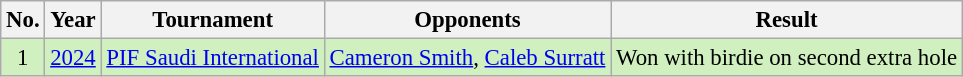<table class="wikitable" style="font-size:95%;">
<tr>
<th>No.</th>
<th>Year</th>
<th>Tournament</th>
<th>Opponents</th>
<th>Result</th>
</tr>
<tr style="background:#D0F0C0;">
<td align=center>1</td>
<td><a href='#'>2024</a></td>
<td><a href='#'>PIF Saudi International</a></td>
<td> <a href='#'>Cameron Smith</a>,  <a href='#'>Caleb Surratt</a></td>
<td>Won with birdie on second extra hole</td>
</tr>
</table>
